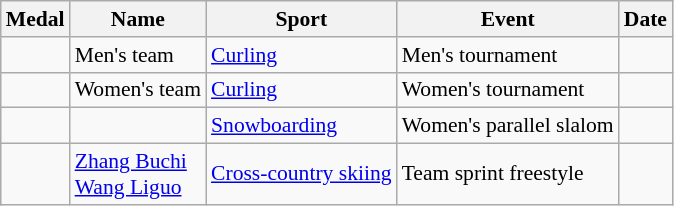<table class="wikitable sortable" style="font-size: 90%;">
<tr>
<th>Medal</th>
<th>Name</th>
<th>Sport</th>
<th>Event</th>
<th>Date</th>
</tr>
<tr>
<td></td>
<td>Men's team</td>
<td><a href='#'>Curling</a></td>
<td>Men's tournament</td>
<td></td>
</tr>
<tr>
<td></td>
<td>Women's team</td>
<td><a href='#'>Curling</a></td>
<td>Women's tournament</td>
<td></td>
</tr>
<tr>
<td></td>
<td></td>
<td><a href='#'>Snowboarding</a></td>
<td>Women's parallel slalom</td>
<td></td>
</tr>
<tr>
<td></td>
<td><a href='#'>Zhang Buchi</a><br><a href='#'>Wang Liguo</a></td>
<td><a href='#'>Cross-country skiing</a></td>
<td>Team sprint freestyle</td>
<td></td>
</tr>
</table>
